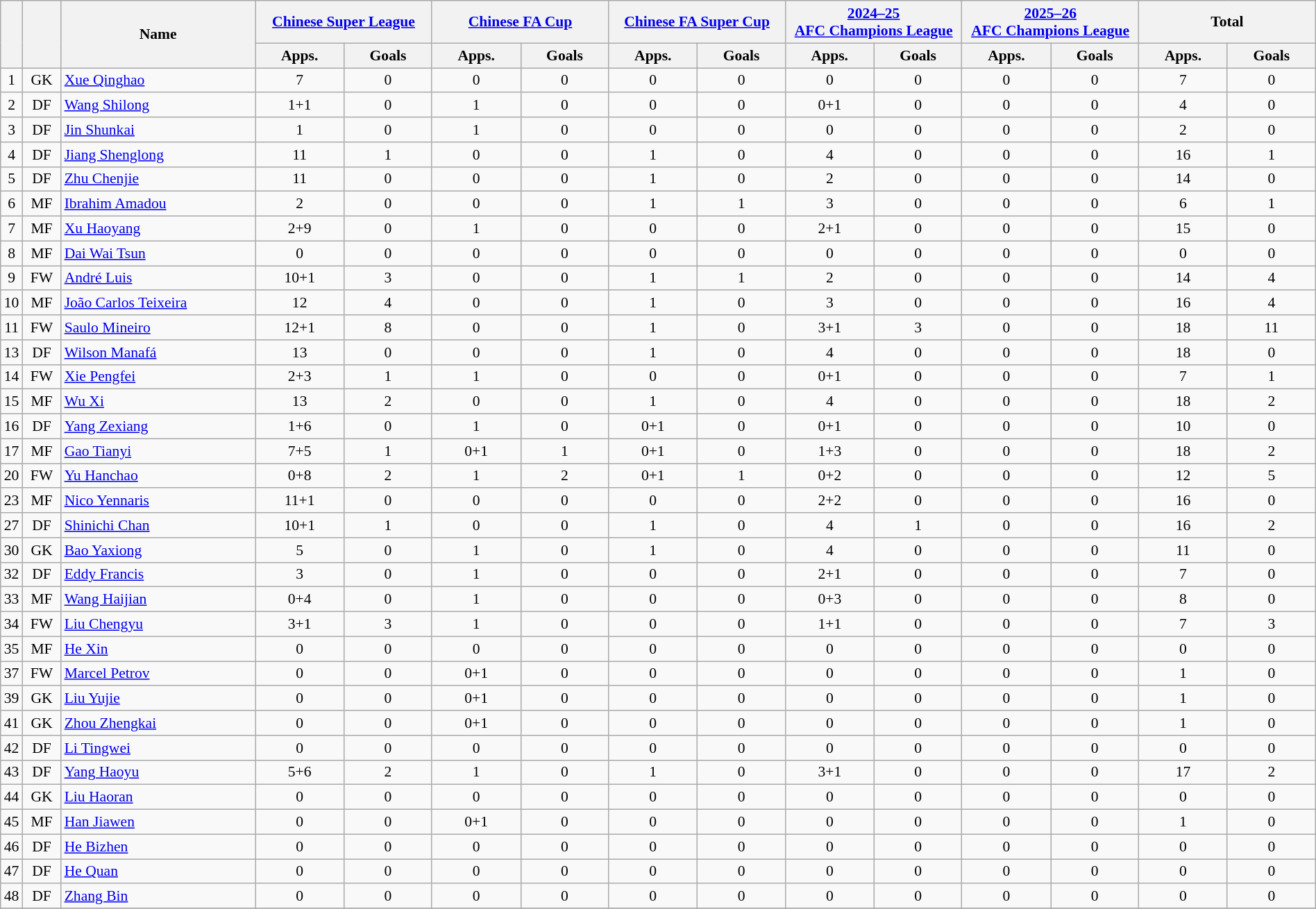<table class="wikitable" style="text-align:center; font-size:90%; width:100%;">
<tr>
<th rowspan="2"></th>
<th rowspan="2" style="width:30px;"></th>
<th rowspan="2" style="width:180px;">Name</th>
<th colspan="2" style="width:180px;"><a href='#'>Chinese Super League</a></th>
<th colspan="2" style="width:180px;"><a href='#'>Chinese FA Cup</a></th>
<th colspan="2" style="width:180px;"><a href='#'>Chinese FA Super Cup</a></th>
<th colspan="2" style="width:180px;"><a href='#'>2024–25 <br> AFC Champions League</a></th>
<th colspan="2" style="width:180px;"><a href='#'>2025–26 <br> AFC Champions League</a></th>
<th colspan="2" style="width:180px;">Total</th>
</tr>
<tr>
<th>Apps.</th>
<th>Goals</th>
<th>Apps.</th>
<th>Goals</th>
<th>Apps.</th>
<th>Goals</th>
<th>Apps.</th>
<th>Goals</th>
<th>Apps.</th>
<th>Goals</th>
<th>Apps.</th>
<th>Goals</th>
</tr>
<tr>
<td>1</td>
<td>GK</td>
<td align="left"> <a href='#'>Xue Qinghao</a></td>
<td>7</td>
<td>0</td>
<td>0</td>
<td>0</td>
<td>0</td>
<td>0</td>
<td>0</td>
<td>0</td>
<td>0</td>
<td>0</td>
<td>7</td>
<td>0</td>
</tr>
<tr>
<td>2</td>
<td>DF</td>
<td align="left"> <a href='#'>Wang Shilong</a></td>
<td>1+1</td>
<td>0</td>
<td>1</td>
<td>0</td>
<td>0</td>
<td>0</td>
<td>0+1</td>
<td>0</td>
<td>0</td>
<td>0</td>
<td>4</td>
<td>0</td>
</tr>
<tr>
<td>3</td>
<td>DF</td>
<td align="left"> <a href='#'>Jin Shunkai</a></td>
<td>1</td>
<td>0</td>
<td>1</td>
<td>0</td>
<td>0</td>
<td>0</td>
<td>0</td>
<td>0</td>
<td>0</td>
<td>0</td>
<td>2</td>
<td>0</td>
</tr>
<tr>
<td>4</td>
<td>DF</td>
<td align="left"> <a href='#'>Jiang Shenglong</a></td>
<td>11</td>
<td>1</td>
<td>0</td>
<td>0</td>
<td>1</td>
<td>0</td>
<td>4</td>
<td>0</td>
<td>0</td>
<td>0</td>
<td>16</td>
<td>1</td>
</tr>
<tr>
<td>5</td>
<td>DF</td>
<td align="left"> <a href='#'>Zhu Chenjie</a></td>
<td>11</td>
<td>0</td>
<td>0</td>
<td>0</td>
<td>1</td>
<td>0</td>
<td>2</td>
<td>0</td>
<td>0</td>
<td>0</td>
<td>14</td>
<td>0</td>
</tr>
<tr>
<td>6</td>
<td>MF</td>
<td align="left"> <a href='#'>Ibrahim Amadou</a></td>
<td>2</td>
<td>0</td>
<td>0</td>
<td>0</td>
<td>1</td>
<td>1</td>
<td>3</td>
<td>0</td>
<td>0</td>
<td>0</td>
<td>6</td>
<td>1</td>
</tr>
<tr>
<td>7</td>
<td>MF</td>
<td align="left"> <a href='#'>Xu Haoyang</a></td>
<td>2+9</td>
<td>0</td>
<td>1</td>
<td>0</td>
<td>0</td>
<td>0</td>
<td>2+1</td>
<td>0</td>
<td>0</td>
<td>0</td>
<td>15</td>
<td>0</td>
</tr>
<tr>
<td>8</td>
<td>MF</td>
<td align="left"> <a href='#'>Dai Wai Tsun</a></td>
<td>0</td>
<td>0</td>
<td>0</td>
<td>0</td>
<td>0</td>
<td>0</td>
<td>0</td>
<td>0</td>
<td>0</td>
<td>0</td>
<td>0</td>
<td>0</td>
</tr>
<tr>
<td>9</td>
<td>FW</td>
<td align="left"> <a href='#'>André Luis</a></td>
<td>10+1</td>
<td>3</td>
<td>0</td>
<td>0</td>
<td>1</td>
<td>1</td>
<td>2</td>
<td>0</td>
<td>0</td>
<td>0</td>
<td>14</td>
<td>4</td>
</tr>
<tr>
<td>10</td>
<td>MF</td>
<td align="left"> <a href='#'>João Carlos Teixeira</a></td>
<td>12</td>
<td>4</td>
<td>0</td>
<td>0</td>
<td>1</td>
<td>0</td>
<td>3</td>
<td>0</td>
<td>0</td>
<td>0</td>
<td>16</td>
<td>4</td>
</tr>
<tr>
<td>11</td>
<td>FW</td>
<td align="left"> <a href='#'>Saulo Mineiro</a></td>
<td>12+1</td>
<td>8</td>
<td>0</td>
<td>0</td>
<td>1</td>
<td>0</td>
<td>3+1</td>
<td>3</td>
<td>0</td>
<td>0</td>
<td>18</td>
<td>11</td>
</tr>
<tr>
<td>13</td>
<td>DF</td>
<td align="left"> <a href='#'>Wilson Manafá</a></td>
<td>13</td>
<td>0</td>
<td>0</td>
<td>0</td>
<td>1</td>
<td>0</td>
<td>4</td>
<td>0</td>
<td>0</td>
<td>0</td>
<td>18</td>
<td>0</td>
</tr>
<tr>
<td>14</td>
<td>FW</td>
<td align="left"> <a href='#'>Xie Pengfei</a></td>
<td>2+3</td>
<td>1</td>
<td>1</td>
<td>0</td>
<td>0</td>
<td>0</td>
<td>0+1</td>
<td>0</td>
<td>0</td>
<td>0</td>
<td>7</td>
<td>1</td>
</tr>
<tr>
<td>15</td>
<td>MF</td>
<td align="left"> <a href='#'>Wu Xi</a></td>
<td>13</td>
<td>2</td>
<td>0</td>
<td>0</td>
<td>1</td>
<td>0</td>
<td>4</td>
<td>0</td>
<td>0</td>
<td>0</td>
<td>18</td>
<td>2</td>
</tr>
<tr>
<td>16</td>
<td>DF</td>
<td align="left"> <a href='#'>Yang Zexiang</a></td>
<td>1+6</td>
<td>0</td>
<td>1</td>
<td>0</td>
<td>0+1</td>
<td>0</td>
<td>0+1</td>
<td>0</td>
<td>0</td>
<td>0</td>
<td>10</td>
<td>0</td>
</tr>
<tr>
<td>17</td>
<td>MF</td>
<td align="left"> <a href='#'>Gao Tianyi</a></td>
<td>7+5</td>
<td>1</td>
<td>0+1</td>
<td>1</td>
<td>0+1</td>
<td>0</td>
<td>1+3</td>
<td>0</td>
<td>0</td>
<td>0</td>
<td>18</td>
<td>2</td>
</tr>
<tr>
<td>20</td>
<td>FW</td>
<td align="left"> <a href='#'>Yu Hanchao</a></td>
<td>0+8</td>
<td>2</td>
<td>1</td>
<td>2</td>
<td>0+1</td>
<td>1</td>
<td>0+2</td>
<td>0</td>
<td>0</td>
<td>0</td>
<td>12</td>
<td>5</td>
</tr>
<tr>
<td>23</td>
<td>MF</td>
<td align="left"> <a href='#'>Nico Yennaris</a></td>
<td>11+1</td>
<td>0</td>
<td>0</td>
<td>0</td>
<td>0</td>
<td>0</td>
<td>2+2</td>
<td>0</td>
<td>0</td>
<td>0</td>
<td>16</td>
<td>0</td>
</tr>
<tr>
<td>27</td>
<td>DF</td>
<td align="left"> <a href='#'>Shinichi Chan</a></td>
<td>10+1</td>
<td>1</td>
<td>0</td>
<td>0</td>
<td>1</td>
<td>0</td>
<td>4</td>
<td>1</td>
<td>0</td>
<td>0</td>
<td>16</td>
<td>2</td>
</tr>
<tr>
<td>30</td>
<td>GK</td>
<td align="left"> <a href='#'>Bao Yaxiong</a></td>
<td>5</td>
<td>0</td>
<td>1</td>
<td>0</td>
<td>1</td>
<td>0</td>
<td>4</td>
<td>0</td>
<td>0</td>
<td>0</td>
<td>11</td>
<td>0</td>
</tr>
<tr>
<td>32</td>
<td>DF</td>
<td align="left"> <a href='#'>Eddy Francis</a></td>
<td>3</td>
<td>0</td>
<td>1</td>
<td>0</td>
<td>0</td>
<td>0</td>
<td>2+1</td>
<td>0</td>
<td>0</td>
<td>0</td>
<td>7</td>
<td>0</td>
</tr>
<tr>
<td>33</td>
<td>MF</td>
<td align="left"> <a href='#'>Wang Haijian</a></td>
<td>0+4</td>
<td>0</td>
<td>1</td>
<td>0</td>
<td>0</td>
<td>0</td>
<td>0+3</td>
<td>0</td>
<td>0</td>
<td>0</td>
<td>8</td>
<td>0</td>
</tr>
<tr>
<td>34</td>
<td>FW</td>
<td align="left"> <a href='#'>Liu Chengyu</a></td>
<td>3+1</td>
<td>3</td>
<td>1</td>
<td>0</td>
<td>0</td>
<td>0</td>
<td>1+1</td>
<td>0</td>
<td>0</td>
<td>0</td>
<td>7</td>
<td>3</td>
</tr>
<tr>
<td>35</td>
<td>MF</td>
<td align="left"> <a href='#'>He Xin</a></td>
<td>0</td>
<td>0</td>
<td>0</td>
<td>0</td>
<td>0</td>
<td>0</td>
<td>0</td>
<td>0</td>
<td>0</td>
<td>0</td>
<td>0</td>
<td>0</td>
</tr>
<tr>
<td>37</td>
<td>FW</td>
<td align="left"> <a href='#'>Marcel Petrov</a></td>
<td>0</td>
<td>0</td>
<td>0+1</td>
<td>0</td>
<td>0</td>
<td>0</td>
<td>0</td>
<td>0</td>
<td>0</td>
<td>0</td>
<td>1</td>
<td>0</td>
</tr>
<tr>
<td>39</td>
<td>GK</td>
<td align="left"> <a href='#'>Liu Yujie</a></td>
<td>0</td>
<td>0</td>
<td>0+1</td>
<td>0</td>
<td>0</td>
<td>0</td>
<td>0</td>
<td>0</td>
<td>0</td>
<td>0</td>
<td>1</td>
<td>0</td>
</tr>
<tr>
<td>41</td>
<td>GK</td>
<td align="left"> <a href='#'>Zhou Zhengkai</a></td>
<td>0</td>
<td>0</td>
<td>0+1</td>
<td>0</td>
<td>0</td>
<td>0</td>
<td>0</td>
<td>0</td>
<td>0</td>
<td>0</td>
<td>1</td>
<td>0</td>
</tr>
<tr>
<td>42</td>
<td>DF</td>
<td align="left"> <a href='#'>Li Tingwei</a></td>
<td>0</td>
<td>0</td>
<td>0</td>
<td>0</td>
<td>0</td>
<td>0</td>
<td>0</td>
<td>0</td>
<td>0</td>
<td>0</td>
<td>0</td>
<td>0</td>
</tr>
<tr>
<td>43</td>
<td>DF</td>
<td align="left"> <a href='#'>Yang Haoyu</a></td>
<td>5+6</td>
<td>2</td>
<td>1</td>
<td>0</td>
<td>1</td>
<td>0</td>
<td>3+1</td>
<td>0</td>
<td>0</td>
<td>0</td>
<td>17</td>
<td>2</td>
</tr>
<tr>
<td>44</td>
<td>GK</td>
<td align="left"> <a href='#'>Liu Haoran</a></td>
<td>0</td>
<td>0</td>
<td>0</td>
<td>0</td>
<td>0</td>
<td>0</td>
<td>0</td>
<td>0</td>
<td>0</td>
<td>0</td>
<td>0</td>
<td>0</td>
</tr>
<tr>
<td>45</td>
<td>MF</td>
<td align="left"> <a href='#'>Han Jiawen</a></td>
<td>0</td>
<td>0</td>
<td>0+1</td>
<td>0</td>
<td>0</td>
<td>0</td>
<td>0</td>
<td>0</td>
<td>0</td>
<td>0</td>
<td>1</td>
<td>0</td>
</tr>
<tr>
<td>46</td>
<td>DF</td>
<td align="left"> <a href='#'>He Bizhen</a></td>
<td>0</td>
<td>0</td>
<td>0</td>
<td>0</td>
<td>0</td>
<td>0</td>
<td>0</td>
<td>0</td>
<td>0</td>
<td>0</td>
<td>0</td>
<td>0</td>
</tr>
<tr>
<td>47</td>
<td>DF</td>
<td align="left"> <a href='#'>He Quan</a></td>
<td>0</td>
<td>0</td>
<td>0</td>
<td>0</td>
<td>0</td>
<td>0</td>
<td>0</td>
<td>0</td>
<td>0</td>
<td>0</td>
<td>0</td>
<td>0</td>
</tr>
<tr>
<td>48</td>
<td>DF</td>
<td align="left"> <a href='#'>Zhang Bin</a></td>
<td>0</td>
<td>0</td>
<td>0</td>
<td>0</td>
<td>0</td>
<td>0</td>
<td>0</td>
<td>0</td>
<td>0</td>
<td>0</td>
<td>0</td>
<td>0</td>
</tr>
<tr>
</tr>
</table>
